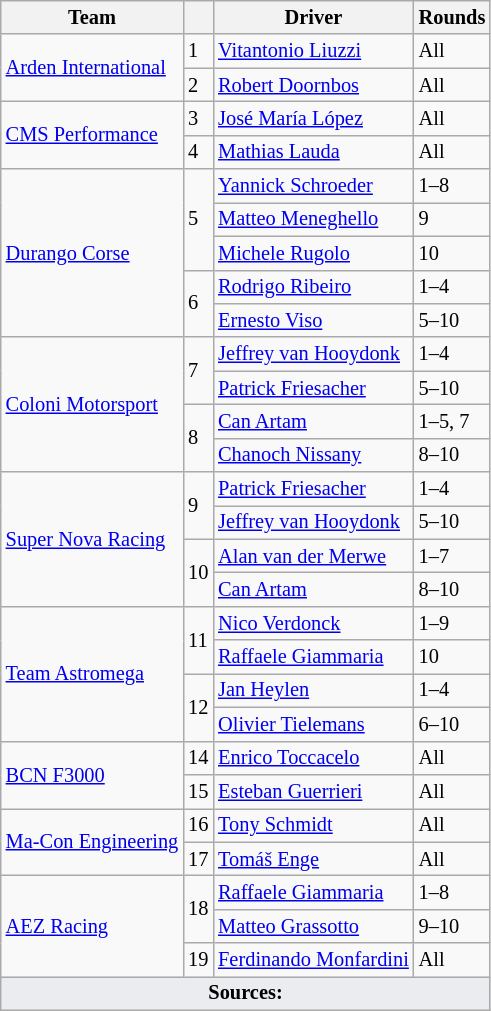<table class="wikitable" style="font-size:85%">
<tr>
<th>Team</th>
<th></th>
<th>Driver</th>
<th>Rounds</th>
</tr>
<tr>
<td rowspan=2> <a href='#'>Arden International</a></td>
<td>1</td>
<td> <a href='#'>Vitantonio Liuzzi</a></td>
<td>All</td>
</tr>
<tr>
<td>2</td>
<td> <a href='#'>Robert Doornbos</a></td>
<td>All</td>
</tr>
<tr>
<td rowspan=2> <a href='#'>CMS Performance</a></td>
<td>3</td>
<td> <a href='#'>José María López</a></td>
<td>All</td>
</tr>
<tr>
<td>4</td>
<td> <a href='#'>Mathias Lauda</a></td>
<td>All</td>
</tr>
<tr>
<td rowspan=5> <a href='#'>Durango Corse</a></td>
<td rowspan=3>5</td>
<td> <a href='#'>Yannick Schroeder</a></td>
<td>1–8</td>
</tr>
<tr>
<td> <a href='#'>Matteo Meneghello</a></td>
<td>9</td>
</tr>
<tr>
<td> <a href='#'>Michele Rugolo</a></td>
<td>10</td>
</tr>
<tr>
<td rowspan=2>6</td>
<td> <a href='#'>Rodrigo Ribeiro</a></td>
<td>1–4</td>
</tr>
<tr>
<td> <a href='#'>Ernesto Viso</a></td>
<td>5–10</td>
</tr>
<tr>
<td rowspan=4> <a href='#'>Coloni Motorsport</a></td>
<td rowspan=2>7</td>
<td> <a href='#'>Jeffrey van Hooydonk</a></td>
<td>1–4</td>
</tr>
<tr>
<td> <a href='#'>Patrick Friesacher</a></td>
<td>5–10</td>
</tr>
<tr>
<td rowspan=2>8</td>
<td> <a href='#'>Can Artam</a></td>
<td>1–5, 7</td>
</tr>
<tr>
<td> <a href='#'>Chanoch Nissany</a></td>
<td>8–10</td>
</tr>
<tr>
<td rowspan=4> <a href='#'>Super Nova Racing</a></td>
<td rowspan=2>9</td>
<td> <a href='#'>Patrick Friesacher</a></td>
<td>1–4</td>
</tr>
<tr>
<td> <a href='#'>Jeffrey van Hooydonk</a></td>
<td>5–10</td>
</tr>
<tr>
<td rowspan=2>10</td>
<td> <a href='#'>Alan van der Merwe</a></td>
<td>1–7</td>
</tr>
<tr>
<td> <a href='#'>Can Artam</a></td>
<td>8–10</td>
</tr>
<tr>
<td rowspan=4> <a href='#'>Team Astromega</a></td>
<td rowspan=2>11</td>
<td> <a href='#'>Nico Verdonck</a></td>
<td>1–9</td>
</tr>
<tr>
<td> <a href='#'>Raffaele Giammaria</a></td>
<td>10</td>
</tr>
<tr>
<td rowspan=2>12</td>
<td> <a href='#'>Jan Heylen</a></td>
<td>1–4</td>
</tr>
<tr>
<td> <a href='#'>Olivier Tielemans</a></td>
<td>6–10</td>
</tr>
<tr>
<td rowspan=2> <a href='#'>BCN F3000</a></td>
<td>14</td>
<td> <a href='#'>Enrico Toccacelo</a></td>
<td>All</td>
</tr>
<tr>
<td>15</td>
<td> <a href='#'>Esteban Guerrieri</a></td>
<td>All</td>
</tr>
<tr>
<td rowspan=2 nowrap> <a href='#'>Ma-Con Engineering</a></td>
<td>16</td>
<td> <a href='#'>Tony Schmidt</a></td>
<td>All</td>
</tr>
<tr>
<td>17</td>
<td> <a href='#'>Tomáš Enge</a></td>
<td>All</td>
</tr>
<tr>
<td rowspan=3> <a href='#'>AEZ Racing</a></td>
<td rowspan=2>18</td>
<td> <a href='#'>Raffaele Giammaria</a></td>
<td>1–8</td>
</tr>
<tr>
<td> <a href='#'>Matteo Grassotto</a></td>
<td>9–10</td>
</tr>
<tr>
<td>19</td>
<td nowrap> <a href='#'>Ferdinando Monfardini</a></td>
<td>All</td>
</tr>
<tr class="sortbottom">
<td colspan="4" style="background-color:#EAECF0;text-align:center"><strong>Sources:</strong></td>
</tr>
</table>
